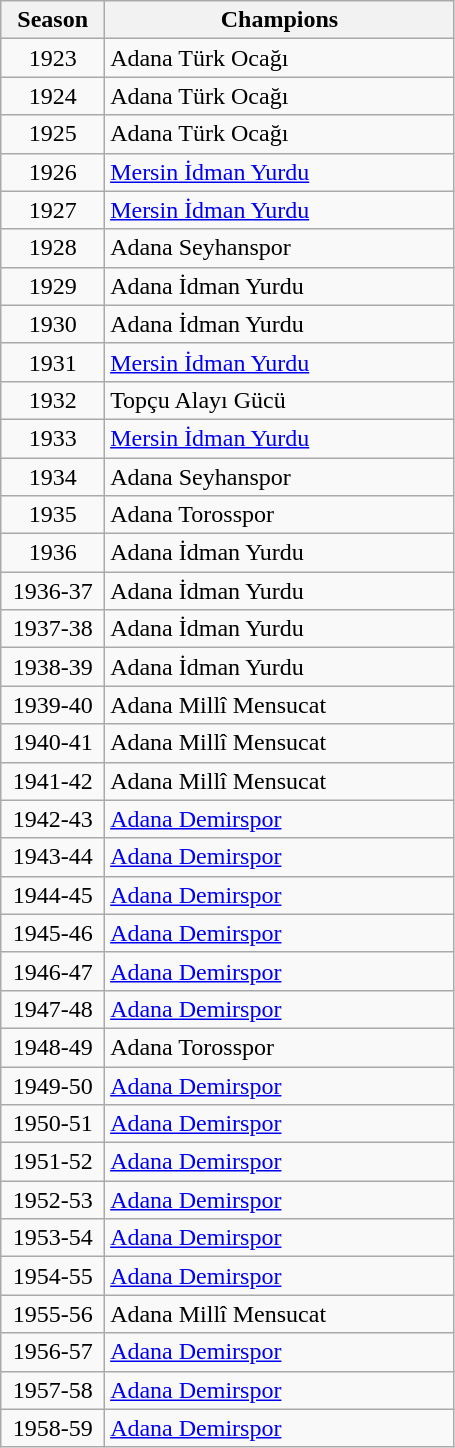<table class="wikitable" border="1" width=24%>
<tr>
<th width=1%>Season</th>
<th width=10%>Champions</th>
</tr>
<tr>
<td style="text-align:center;">1923</td>
<td>Adana Türk Ocağı</td>
</tr>
<tr>
<td style="text-align:center;">1924</td>
<td>Adana Türk Ocağı</td>
</tr>
<tr>
<td style="text-align:center;">1925</td>
<td>Adana Türk Ocağı</td>
</tr>
<tr>
<td style="text-align:center;">1926</td>
<td><a href='#'>Mersin İdman Yurdu</a></td>
</tr>
<tr>
<td style="text-align:center;">1927</td>
<td><a href='#'>Mersin İdman Yurdu</a></td>
</tr>
<tr>
<td style="text-align:center;">1928</td>
<td>Adana Seyhanspor</td>
</tr>
<tr>
<td style="text-align:center;">1929</td>
<td>Adana İdman Yurdu</td>
</tr>
<tr>
<td style="text-align:center;">1930</td>
<td>Adana İdman Yurdu</td>
</tr>
<tr>
<td style="text-align:center;">1931</td>
<td><a href='#'>Mersin İdman Yurdu</a></td>
</tr>
<tr>
<td style="text-align:center;">1932</td>
<td>Topçu Alayı Gücü</td>
</tr>
<tr>
<td style="text-align:center;">1933</td>
<td><a href='#'>Mersin İdman Yurdu</a></td>
</tr>
<tr>
<td style="text-align:center;">1934</td>
<td>Adana Seyhanspor</td>
</tr>
<tr>
<td style="text-align:center;">1935</td>
<td>Adana Torosspor</td>
</tr>
<tr>
<td style="text-align:center;">1936</td>
<td>Adana İdman Yurdu</td>
</tr>
<tr>
<td style="text-align:center;">1936-37</td>
<td>Adana İdman Yurdu</td>
</tr>
<tr>
<td style="text-align:center;">1937-38</td>
<td>Adana İdman Yurdu</td>
</tr>
<tr>
<td style="text-align:center;">1938-39</td>
<td>Adana İdman Yurdu</td>
</tr>
<tr>
<td style="text-align:center;">1939-40</td>
<td>Adana Millî Mensucat</td>
</tr>
<tr>
<td style="text-align:center;">1940-41</td>
<td>Adana Millî Mensucat</td>
</tr>
<tr>
<td style="text-align:center;">1941-42</td>
<td>Adana Millî Mensucat</td>
</tr>
<tr>
<td style="text-align:center;">1942-43</td>
<td><a href='#'>Adana Demirspor</a></td>
</tr>
<tr>
<td style="text-align:center;">1943-44</td>
<td><a href='#'>Adana Demirspor</a></td>
</tr>
<tr>
<td style="text-align:center;">1944-45</td>
<td><a href='#'>Adana Demirspor</a></td>
</tr>
<tr>
<td style="text-align:center;">1945-46</td>
<td><a href='#'>Adana Demirspor</a></td>
</tr>
<tr>
<td style="text-align:center;">1946-47</td>
<td><a href='#'>Adana Demirspor</a></td>
</tr>
<tr>
<td style="text-align:center;">1947-48</td>
<td><a href='#'>Adana Demirspor</a></td>
</tr>
<tr>
<td style="text-align:center;">1948-49</td>
<td>Adana Torosspor</td>
</tr>
<tr>
<td style="text-align:center;">1949-50</td>
<td><a href='#'>Adana Demirspor</a></td>
</tr>
<tr>
<td style="text-align:center;">1950-51</td>
<td><a href='#'>Adana Demirspor</a></td>
</tr>
<tr>
<td style="text-align:center;">1951-52</td>
<td><a href='#'>Adana Demirspor</a></td>
</tr>
<tr>
<td style="text-align:center;">1952-53</td>
<td><a href='#'>Adana Demirspor</a></td>
</tr>
<tr>
<td style="text-align:center;">1953-54</td>
<td><a href='#'>Adana Demirspor</a></td>
</tr>
<tr>
<td style="text-align:center;">1954-55</td>
<td><a href='#'>Adana Demirspor</a></td>
</tr>
<tr>
<td style="text-align:center;">1955-56</td>
<td>Adana Millî Mensucat</td>
</tr>
<tr>
<td style="text-align:center;">1956-57</td>
<td><a href='#'>Adana Demirspor</a></td>
</tr>
<tr>
<td style="text-align:center;">1957-58</td>
<td><a href='#'>Adana Demirspor</a></td>
</tr>
<tr>
<td style="text-align:center;">1958-59</td>
<td><a href='#'>Adana Demirspor</a></td>
</tr>
</table>
